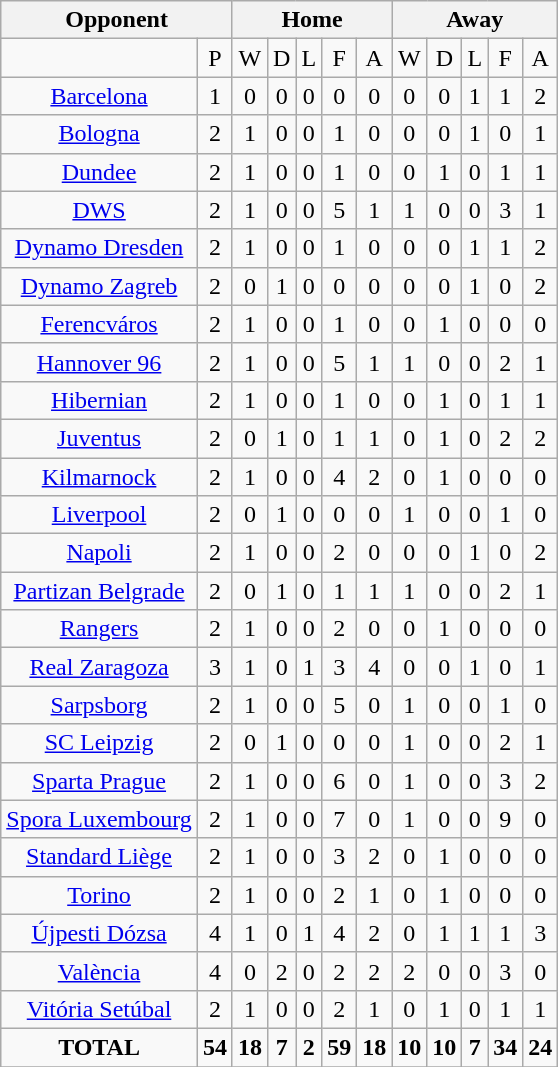<table class="wikitable" style="text-align: center">
<tr>
<th colspan=2>Opponent</th>
<th colspan=5>Home</th>
<th colspan=5>Away</th>
</tr>
<tr>
<td></td>
<td>P</td>
<td>W</td>
<td>D</td>
<td>L</td>
<td>F</td>
<td>A</td>
<td>W</td>
<td>D</td>
<td>L</td>
<td>F</td>
<td>A</td>
</tr>
<tr>
<td><a href='#'>Barcelona</a></td>
<td>1</td>
<td>0</td>
<td>0</td>
<td>0</td>
<td>0</td>
<td>0</td>
<td>0</td>
<td>0</td>
<td>1</td>
<td>1</td>
<td>2</td>
</tr>
<tr>
<td><a href='#'>Bologna</a></td>
<td>2</td>
<td>1</td>
<td>0</td>
<td>0</td>
<td>1</td>
<td>0</td>
<td>0</td>
<td>0</td>
<td>1</td>
<td>0</td>
<td>1</td>
</tr>
<tr>
<td><a href='#'>Dundee</a></td>
<td>2</td>
<td>1</td>
<td>0</td>
<td>0</td>
<td>1</td>
<td>0</td>
<td>0</td>
<td>1</td>
<td>0</td>
<td>1</td>
<td>1</td>
</tr>
<tr>
<td><a href='#'>DWS</a></td>
<td>2</td>
<td>1</td>
<td>0</td>
<td>0</td>
<td>5</td>
<td>1</td>
<td>1</td>
<td>0</td>
<td>0</td>
<td>3</td>
<td>1</td>
</tr>
<tr>
<td><a href='#'>Dynamo Dresden</a></td>
<td>2</td>
<td>1</td>
<td>0</td>
<td>0</td>
<td>1</td>
<td>0</td>
<td>0</td>
<td>0</td>
<td>1</td>
<td>1</td>
<td>2</td>
</tr>
<tr>
<td><a href='#'>Dynamo Zagreb</a></td>
<td>2</td>
<td>0</td>
<td>1</td>
<td>0</td>
<td>0</td>
<td>0</td>
<td>0</td>
<td>0</td>
<td>1</td>
<td>0</td>
<td>2</td>
</tr>
<tr>
<td><a href='#'>Ferencváros</a></td>
<td>2</td>
<td>1</td>
<td>0</td>
<td>0</td>
<td>1</td>
<td>0</td>
<td>0</td>
<td>1</td>
<td>0</td>
<td>0</td>
<td>0</td>
</tr>
<tr>
<td><a href='#'>Hannover 96</a></td>
<td>2</td>
<td>1</td>
<td>0</td>
<td>0</td>
<td>5</td>
<td>1</td>
<td>1</td>
<td>0</td>
<td>0</td>
<td>2</td>
<td>1</td>
</tr>
<tr>
<td><a href='#'>Hibernian</a></td>
<td>2</td>
<td>1</td>
<td>0</td>
<td>0</td>
<td>1</td>
<td>0</td>
<td>0</td>
<td>1</td>
<td>0</td>
<td>1</td>
<td>1</td>
</tr>
<tr>
<td><a href='#'>Juventus</a></td>
<td>2</td>
<td>0</td>
<td>1</td>
<td>0</td>
<td>1</td>
<td>1</td>
<td>0</td>
<td>1</td>
<td>0</td>
<td>2</td>
<td>2</td>
</tr>
<tr>
<td><a href='#'>Kilmarnock</a></td>
<td>2</td>
<td>1</td>
<td>0</td>
<td>0</td>
<td>4</td>
<td>2</td>
<td>0</td>
<td>1</td>
<td>0</td>
<td>0</td>
<td>0</td>
</tr>
<tr>
<td><a href='#'>Liverpool</a></td>
<td>2</td>
<td>0</td>
<td>1</td>
<td>0</td>
<td>0</td>
<td>0</td>
<td>1</td>
<td>0</td>
<td>0</td>
<td>1</td>
<td>0</td>
</tr>
<tr>
<td><a href='#'>Napoli</a></td>
<td>2</td>
<td>1</td>
<td>0</td>
<td>0</td>
<td>2</td>
<td>0</td>
<td>0</td>
<td>0</td>
<td>1</td>
<td>0</td>
<td>2</td>
</tr>
<tr>
<td><a href='#'>Partizan Belgrade</a></td>
<td>2</td>
<td>0</td>
<td>1</td>
<td>0</td>
<td>1</td>
<td>1</td>
<td>1</td>
<td>0</td>
<td>0</td>
<td>2</td>
<td>1</td>
</tr>
<tr>
<td><a href='#'>Rangers</a></td>
<td>2</td>
<td>1</td>
<td>0</td>
<td>0</td>
<td>2</td>
<td>0</td>
<td>0</td>
<td>1</td>
<td>0</td>
<td>0</td>
<td>0</td>
</tr>
<tr>
<td><a href='#'>Real Zaragoza</a></td>
<td>3</td>
<td>1</td>
<td>0</td>
<td>1</td>
<td>3</td>
<td>4</td>
<td>0</td>
<td>0</td>
<td>1</td>
<td>0</td>
<td>1</td>
</tr>
<tr>
<td><a href='#'>Sarpsborg</a></td>
<td>2</td>
<td>1</td>
<td>0</td>
<td>0</td>
<td>5</td>
<td>0</td>
<td>1</td>
<td>0</td>
<td>0</td>
<td>1</td>
<td>0</td>
</tr>
<tr>
<td><a href='#'>SC Leipzig</a></td>
<td>2</td>
<td>0</td>
<td>1</td>
<td>0</td>
<td>0</td>
<td>0</td>
<td>1</td>
<td>0</td>
<td>0</td>
<td>2</td>
<td>1</td>
</tr>
<tr>
<td><a href='#'>Sparta Prague</a></td>
<td>2</td>
<td>1</td>
<td>0</td>
<td>0</td>
<td>6</td>
<td>0</td>
<td>1</td>
<td>0</td>
<td>0</td>
<td>3</td>
<td>2</td>
</tr>
<tr>
<td><a href='#'>Spora Luxembourg</a></td>
<td>2</td>
<td>1</td>
<td>0</td>
<td>0</td>
<td>7</td>
<td>0</td>
<td>1</td>
<td>0</td>
<td>0</td>
<td>9</td>
<td>0</td>
</tr>
<tr>
<td><a href='#'>Standard Liège</a></td>
<td>2</td>
<td>1</td>
<td>0</td>
<td>0</td>
<td>3</td>
<td>2</td>
<td>0</td>
<td>1</td>
<td>0</td>
<td>0</td>
<td>0</td>
</tr>
<tr>
<td><a href='#'>Torino</a></td>
<td>2</td>
<td>1</td>
<td>0</td>
<td>0</td>
<td>2</td>
<td>1</td>
<td>0</td>
<td>1</td>
<td>0</td>
<td>0</td>
<td>0</td>
</tr>
<tr>
<td><a href='#'>Újpesti Dózsa</a></td>
<td>4</td>
<td>1</td>
<td>0</td>
<td>1</td>
<td>4</td>
<td>2</td>
<td>0</td>
<td>1</td>
<td>1</td>
<td>1</td>
<td>3</td>
</tr>
<tr>
<td><a href='#'>València</a></td>
<td>4</td>
<td>0</td>
<td>2</td>
<td>0</td>
<td>2</td>
<td>2</td>
<td>2</td>
<td>0</td>
<td>0</td>
<td>3</td>
<td>0</td>
</tr>
<tr>
<td><a href='#'>Vitória Setúbal</a></td>
<td>2</td>
<td>1</td>
<td>0</td>
<td>0</td>
<td>2</td>
<td>1</td>
<td>0</td>
<td>1</td>
<td>0</td>
<td>1</td>
<td>1</td>
</tr>
<tr>
<td><strong>TOTAL</strong></td>
<td><strong>54</strong></td>
<td><strong>18</strong></td>
<td><strong>7</strong></td>
<td><strong>2</strong></td>
<td><strong>59</strong></td>
<td><strong>18</strong></td>
<td><strong>10</strong></td>
<td><strong>10</strong></td>
<td><strong>7</strong></td>
<td><strong>34</strong></td>
<td><strong>24</strong></td>
</tr>
<tr>
</tr>
</table>
